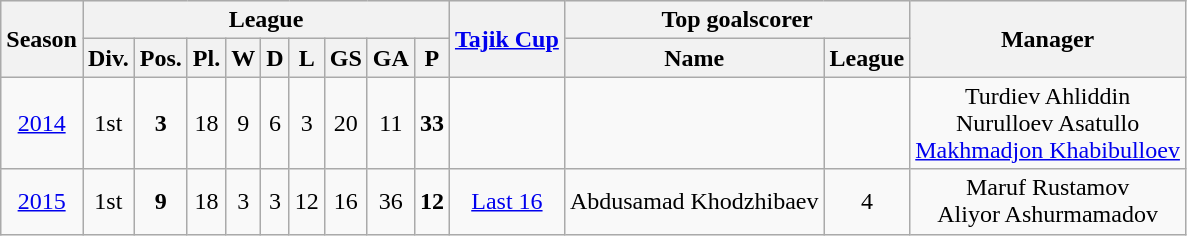<table class="wikitable">
<tr style="background:#efefef;">
<th rowspan="2">Season</th>
<th colspan="9">League</th>
<th rowspan="2"><a href='#'>Tajik Cup</a></th>
<th colspan="2">Top goalscorer</th>
<th rowspan="2">Manager</th>
</tr>
<tr>
<th>Div.</th>
<th>Pos.</th>
<th>Pl.</th>
<th>W</th>
<th>D</th>
<th>L</th>
<th>GS</th>
<th>GA</th>
<th>P</th>
<th>Name</th>
<th>League</th>
</tr>
<tr>
<td align=center><a href='#'>2014</a></td>
<td align=center>1st</td>
<td align=center><strong>3</strong></td>
<td align=center>18</td>
<td align=center>9</td>
<td align=center>6</td>
<td align=center>3</td>
<td align=center>20</td>
<td align=center>11</td>
<td align=center><strong>33</strong></td>
<td style="text-align:center;"></td>
<td align=center></td>
<td align=center></td>
<td align=center>Turdiev Ahliddin <br> Nurulloev Asatullo <br> <a href='#'>Makhmadjon Khabibulloev</a></td>
</tr>
<tr>
<td align=center><a href='#'>2015</a></td>
<td align=center>1st</td>
<td align=center><strong>9</strong></td>
<td align=center>18</td>
<td align=center>3</td>
<td align=center>3</td>
<td align=center>12</td>
<td align=center>16</td>
<td align=center>36</td>
<td align=center><strong>12</strong></td>
<td style="text-align:center;"><a href='#'>Last 16</a></td>
<td align=center> Abdusamad Khodzhibaev</td>
<td align=center>4</td>
<td align=center>Maruf Rustamov <br> Aliyor Ashurmamadov</td>
</tr>
</table>
